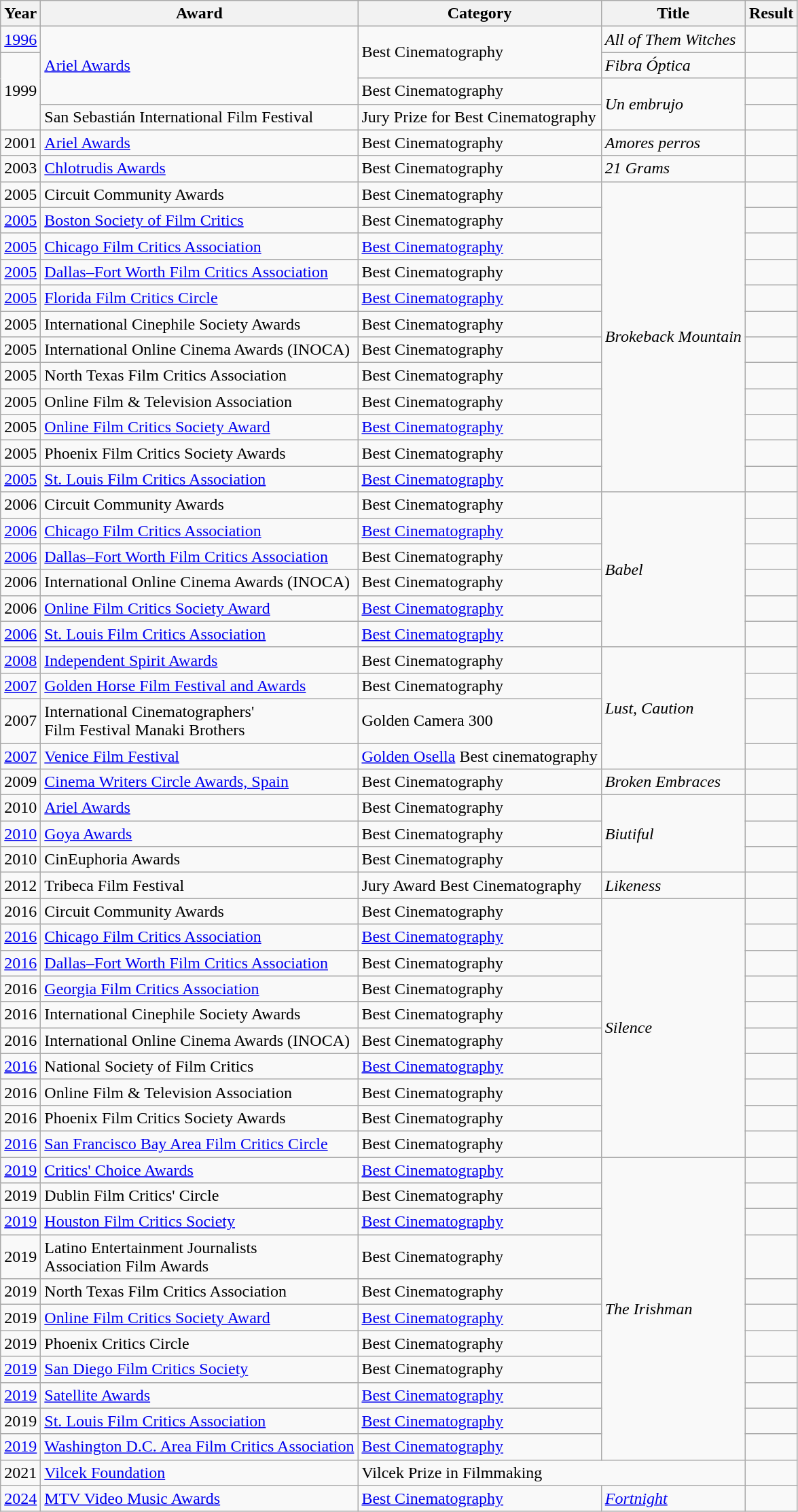<table class="wikitable sortable">
<tr>
<th>Year</th>
<th>Award</th>
<th>Category</th>
<th>Title</th>
<th>Result</th>
</tr>
<tr>
<td><a href='#'>1996</a></td>
<td rowspan=3><a href='#'>Ariel Awards</a></td>
<td rowspan=2>Best Cinematography</td>
<td><em>All of Them Witches</em></td>
<td></td>
</tr>
<tr>
<td rowspan="3">1999</td>
<td><em>Fibra Óptica</em></td>
<td></td>
</tr>
<tr>
<td>Best Cinematography</td>
<td rowspan=2><em>Un embrujo</em></td>
<td></td>
</tr>
<tr>
<td>San Sebastián International Film Festival</td>
<td>Jury Prize for Best Cinematography</td>
<td></td>
</tr>
<tr>
<td>2001</td>
<td><a href='#'>Ariel Awards</a></td>
<td>Best Cinematography</td>
<td><em>Amores perros</em></td>
<td></td>
</tr>
<tr>
<td>2003</td>
<td><a href='#'>Chlotrudis Awards</a></td>
<td>Best Cinematography</td>
<td><em>21 Grams</em></td>
<td></td>
</tr>
<tr>
<td>2005</td>
<td>Circuit Community Awards</td>
<td>Best Cinematography</td>
<td rowspan=12><em>Brokeback Mountain</em></td>
<td></td>
</tr>
<tr>
<td><a href='#'>2005</a></td>
<td><a href='#'>Boston Society of Film Critics</a></td>
<td>Best Cinematography</td>
<td></td>
</tr>
<tr>
<td><a href='#'>2005</a></td>
<td><a href='#'>Chicago Film Critics Association</a></td>
<td><a href='#'>Best Cinematography</a></td>
<td></td>
</tr>
<tr>
<td><a href='#'>2005</a></td>
<td><a href='#'>Dallas–Fort Worth Film Critics Association</a></td>
<td>Best Cinematography</td>
<td></td>
</tr>
<tr>
<td><a href='#'>2005</a></td>
<td><a href='#'>Florida Film Critics Circle</a></td>
<td><a href='#'>Best Cinematography</a></td>
<td></td>
</tr>
<tr>
<td>2005</td>
<td>International Cinephile Society Awards</td>
<td>Best Cinematography</td>
<td></td>
</tr>
<tr>
<td>2005</td>
<td>International Online Cinema Awards (INOCA)</td>
<td>Best Cinematography</td>
<td></td>
</tr>
<tr>
<td>2005</td>
<td>North Texas Film Critics Association</td>
<td>Best Cinematography</td>
<td></td>
</tr>
<tr>
<td>2005</td>
<td>Online Film & Television Association</td>
<td>Best Cinematography</td>
<td></td>
</tr>
<tr>
<td>2005</td>
<td><a href='#'>Online Film Critics Society Award</a></td>
<td><a href='#'>Best Cinematography</a></td>
<td></td>
</tr>
<tr>
<td>2005</td>
<td>Phoenix Film Critics Society Awards</td>
<td>Best Cinematography</td>
<td></td>
</tr>
<tr>
<td><a href='#'>2005</a></td>
<td><a href='#'>St. Louis Film Critics Association</a></td>
<td><a href='#'>Best Cinematography</a></td>
<td></td>
</tr>
<tr>
<td>2006</td>
<td>Circuit Community Awards</td>
<td>Best Cinematography</td>
<td rowspan=6><em>Babel</em></td>
<td></td>
</tr>
<tr>
<td><a href='#'>2006</a></td>
<td><a href='#'>Chicago Film Critics Association</a></td>
<td><a href='#'>Best Cinematography</a></td>
<td></td>
</tr>
<tr>
<td><a href='#'>2006</a></td>
<td><a href='#'>Dallas–Fort Worth Film Critics Association</a></td>
<td>Best Cinematography</td>
<td></td>
</tr>
<tr>
<td>2006</td>
<td>International Online Cinema Awards (INOCA)</td>
<td>Best Cinematography</td>
<td></td>
</tr>
<tr>
<td>2006</td>
<td><a href='#'>Online Film Critics Society Award</a></td>
<td><a href='#'>Best Cinematography</a></td>
<td></td>
</tr>
<tr>
<td><a href='#'>2006</a></td>
<td><a href='#'>St. Louis Film Critics Association</a></td>
<td><a href='#'>Best Cinematography</a></td>
<td></td>
</tr>
<tr>
<td><a href='#'>2008</a></td>
<td><a href='#'>Independent Spirit Awards</a></td>
<td>Best Cinematography</td>
<td rowspan=4><em>Lust, Caution</em></td>
<td></td>
</tr>
<tr>
<td><a href='#'>2007</a></td>
<td><a href='#'>Golden Horse Film Festival and Awards</a></td>
<td>Best Cinematography</td>
<td></td>
</tr>
<tr>
<td>2007</td>
<td>International Cinematographers'<br>Film Festival Manaki Brothers</td>
<td>Golden Camera 300</td>
<td></td>
</tr>
<tr>
<td><a href='#'>2007</a></td>
<td><a href='#'>Venice Film Festival</a></td>
<td><a href='#'>Golden Osella</a> Best cinematography</td>
<td></td>
</tr>
<tr>
<td>2009</td>
<td><a href='#'>Cinema Writers Circle Awards, Spain</a></td>
<td>Best Cinematography</td>
<td><em>Broken Embraces</em></td>
<td></td>
</tr>
<tr>
<td>2010</td>
<td><a href='#'>Ariel Awards</a></td>
<td>Best Cinematography</td>
<td rowspan=3><em>Biutiful</em></td>
<td></td>
</tr>
<tr>
<td><a href='#'>2010</a></td>
<td><a href='#'>Goya Awards</a></td>
<td>Best Cinematography</td>
<td></td>
</tr>
<tr>
<td>2010</td>
<td>CinEuphoria Awards</td>
<td>Best Cinematography</td>
<td></td>
</tr>
<tr>
<td>2012</td>
<td>Tribeca Film Festival</td>
<td>Jury Award Best Cinematography</td>
<td><em>Likeness</em></td>
<td></td>
</tr>
<tr>
<td>2016</td>
<td>Circuit Community Awards</td>
<td>Best Cinematography</td>
<td rowspan=10><em>Silence</em></td>
<td></td>
</tr>
<tr>
<td><a href='#'>2016</a></td>
<td><a href='#'>Chicago Film Critics Association</a></td>
<td><a href='#'>Best Cinematography</a></td>
<td></td>
</tr>
<tr>
<td><a href='#'>2016</a></td>
<td><a href='#'>Dallas–Fort Worth Film Critics Association</a></td>
<td>Best Cinematography</td>
<td></td>
</tr>
<tr>
<td>2016</td>
<td><a href='#'>Georgia Film Critics Association</a></td>
<td>Best Cinematography</td>
<td></td>
</tr>
<tr>
<td>2016</td>
<td>International Cinephile Society Awards</td>
<td>Best Cinematography</td>
<td></td>
</tr>
<tr>
<td>2016</td>
<td>International Online Cinema Awards (INOCA)</td>
<td>Best Cinematography</td>
<td></td>
</tr>
<tr>
<td><a href='#'>2016</a></td>
<td>National Society of Film Critics</td>
<td><a href='#'>Best Cinematography</a></td>
<td></td>
</tr>
<tr>
<td>2016</td>
<td>Online Film & Television Association</td>
<td>Best Cinematography</td>
<td></td>
</tr>
<tr>
<td>2016</td>
<td>Phoenix Film Critics Society Awards</td>
<td>Best Cinematography</td>
<td></td>
</tr>
<tr>
<td><a href='#'>2016</a></td>
<td><a href='#'>San Francisco Bay Area Film Critics Circle</a></td>
<td>Best Cinematography</td>
<td></td>
</tr>
<tr>
<td><a href='#'>2019</a></td>
<td><a href='#'>Critics' Choice Awards</a></td>
<td><a href='#'>Best Cinematography</a></td>
<td rowspan=11><em>The Irishman</em></td>
<td></td>
</tr>
<tr>
<td>2019</td>
<td>Dublin Film Critics' Circle</td>
<td>Best Cinematography</td>
<td></td>
</tr>
<tr>
<td><a href='#'>2019</a></td>
<td><a href='#'>Houston Film Critics Society</a></td>
<td><a href='#'>Best Cinematography</a></td>
<td></td>
</tr>
<tr>
<td>2019</td>
<td>Latino Entertainment Journalists<br>Association Film Awards</td>
<td>Best Cinematography</td>
<td></td>
</tr>
<tr>
<td>2019</td>
<td>North Texas Film Critics Association</td>
<td>Best Cinematography</td>
<td></td>
</tr>
<tr>
<td>2019</td>
<td><a href='#'>Online Film Critics Society Award</a></td>
<td><a href='#'>Best Cinematography</a></td>
<td></td>
</tr>
<tr>
<td>2019</td>
<td>Phoenix Critics Circle</td>
<td>Best Cinematography</td>
<td></td>
</tr>
<tr>
<td><a href='#'>2019</a></td>
<td><a href='#'>San Diego Film Critics Society</a></td>
<td>Best Cinematography</td>
<td></td>
</tr>
<tr>
<td><a href='#'>2019</a></td>
<td><a href='#'>Satellite Awards</a></td>
<td><a href='#'>Best Cinematography</a></td>
<td></td>
</tr>
<tr>
<td>2019</td>
<td><a href='#'>St. Louis Film Critics Association</a></td>
<td><a href='#'>Best Cinematography</a></td>
<td></td>
</tr>
<tr>
<td><a href='#'>2019</a></td>
<td><a href='#'>Washington D.C. Area Film Critics Association</a></td>
<td><a href='#'>Best Cinematography</a></td>
<td></td>
</tr>
<tr>
<td>2021</td>
<td><a href='#'>Vilcek Foundation</a></td>
<td colspan=2>Vilcek Prize in Filmmaking</td>
<td></td>
</tr>
<tr>
<td><a href='#'>2024</a></td>
<td><a href='#'>MTV Video Music Awards</a></td>
<td><a href='#'>Best Cinematography</a></td>
<td><em><a href='#'>Fortnight</a></em></td>
<td></td>
</tr>
</table>
